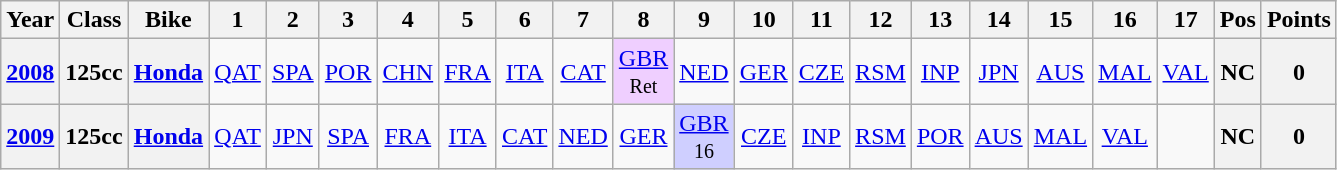<table class="wikitable" style="text-align:center">
<tr>
<th>Year</th>
<th>Class</th>
<th>Bike</th>
<th>1</th>
<th>2</th>
<th>3</th>
<th>4</th>
<th>5</th>
<th>6</th>
<th>7</th>
<th>8</th>
<th>9</th>
<th>10</th>
<th>11</th>
<th>12</th>
<th>13</th>
<th>14</th>
<th>15</th>
<th>16</th>
<th>17</th>
<th>Pos</th>
<th>Points</th>
</tr>
<tr>
<th align="left"><a href='#'>2008</a></th>
<th align="left">125cc</th>
<th align="left"><a href='#'>Honda</a></th>
<td><a href='#'>QAT</a></td>
<td><a href='#'>SPA</a></td>
<td><a href='#'>POR</a></td>
<td><a href='#'>CHN</a></td>
<td><a href='#'>FRA</a></td>
<td><a href='#'>ITA</a></td>
<td><a href='#'>CAT</a></td>
<td style="background:#EFCFFF;"><a href='#'>GBR</a><br><small>Ret</small></td>
<td><a href='#'>NED</a></td>
<td><a href='#'>GER</a></td>
<td><a href='#'>CZE</a></td>
<td><a href='#'>RSM</a></td>
<td><a href='#'>INP</a></td>
<td><a href='#'>JPN</a></td>
<td><a href='#'>AUS</a></td>
<td><a href='#'>MAL</a></td>
<td><a href='#'>VAL</a></td>
<th>NC</th>
<th>0</th>
</tr>
<tr>
<th align="left"><a href='#'>2009</a></th>
<th align="left">125cc</th>
<th align="left"><a href='#'>Honda</a></th>
<td><a href='#'>QAT</a></td>
<td><a href='#'>JPN</a></td>
<td><a href='#'>SPA</a></td>
<td><a href='#'>FRA</a></td>
<td><a href='#'>ITA</a></td>
<td><a href='#'>CAT</a></td>
<td><a href='#'>NED</a></td>
<td><a href='#'>GER</a></td>
<td style="background:#cfcfff;"><a href='#'>GBR</a><br><small>16</small></td>
<td><a href='#'>CZE</a></td>
<td><a href='#'>INP</a></td>
<td><a href='#'>RSM</a></td>
<td><a href='#'>POR</a></td>
<td><a href='#'>AUS</a></td>
<td><a href='#'>MAL</a></td>
<td><a href='#'>VAL</a></td>
<td></td>
<th>NC</th>
<th>0</th>
</tr>
</table>
